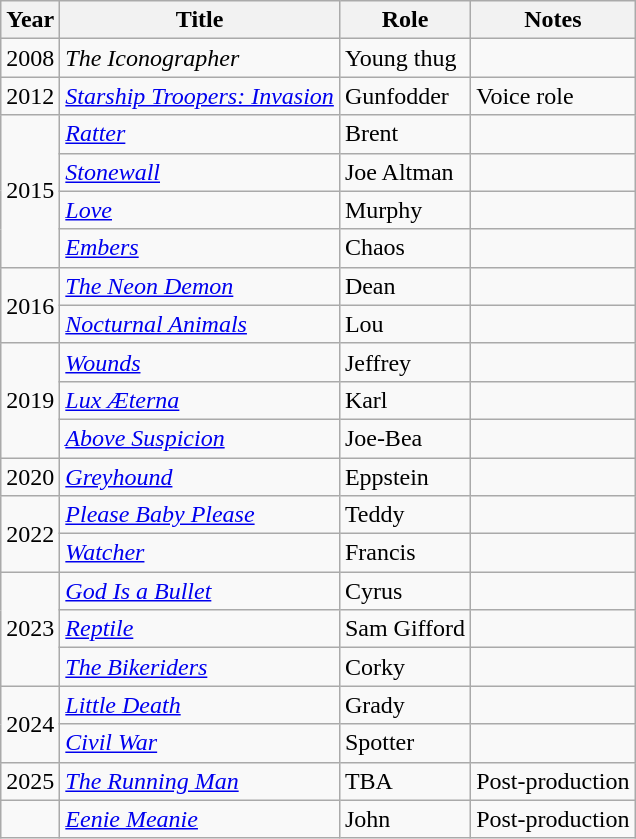<table class="wikitable sortable">
<tr>
<th>Year</th>
<th>Title</th>
<th>Role</th>
<th>Notes</th>
</tr>
<tr>
<td>2008</td>
<td><em>The Iconographer</em></td>
<td>Young thug</td>
<td></td>
</tr>
<tr>
<td>2012</td>
<td><em><a href='#'>Starship Troopers: Invasion</a></em></td>
<td>Gunfodder</td>
<td>Voice role</td>
</tr>
<tr>
<td rowspan="4">2015</td>
<td><em><a href='#'>Ratter</a></em></td>
<td>Brent</td>
<td></td>
</tr>
<tr>
<td><em><a href='#'>Stonewall</a></em></td>
<td>Joe Altman</td>
<td></td>
</tr>
<tr>
<td><em><a href='#'>Love</a></em></td>
<td>Murphy</td>
<td></td>
</tr>
<tr>
<td><em><a href='#'>Embers</a></em></td>
<td>Chaos</td>
<td></td>
</tr>
<tr>
<td rowspan="2">2016</td>
<td><em><a href='#'>The Neon Demon</a></em></td>
<td>Dean</td>
<td></td>
</tr>
<tr>
<td><em><a href='#'>Nocturnal Animals</a></em></td>
<td>Lou</td>
<td></td>
</tr>
<tr>
<td rowspan="3">2019</td>
<td><em><a href='#'>Wounds</a></em></td>
<td>Jeffrey</td>
<td></td>
</tr>
<tr>
<td><em><a href='#'>Lux Æterna</a></em></td>
<td>Karl</td>
<td></td>
</tr>
<tr>
<td><em><a href='#'>Above Suspicion</a></em></td>
<td>Joe-Bea</td>
<td></td>
</tr>
<tr>
<td>2020</td>
<td><em><a href='#'>Greyhound</a></em></td>
<td>Eppstein</td>
<td></td>
</tr>
<tr>
<td rowspan="2">2022</td>
<td><em><a href='#'>Please Baby Please</a></em></td>
<td>Teddy</td>
<td></td>
</tr>
<tr>
<td><em><a href='#'>Watcher</a></em></td>
<td>Francis</td>
<td></td>
</tr>
<tr>
<td rowspan="3">2023</td>
<td><em><a href='#'>God Is a Bullet</a></em></td>
<td>Cyrus</td>
<td></td>
</tr>
<tr>
<td><em><a href='#'>Reptile</a></em></td>
<td>Sam Gifford</td>
<td></td>
</tr>
<tr>
<td><em><a href='#'>The Bikeriders</a></em></td>
<td>Corky</td>
<td></td>
</tr>
<tr>
<td rowspan="2">2024</td>
<td><em><a href='#'>Little Death</a></em></td>
<td>Grady</td>
<td></td>
</tr>
<tr>
<td><em><a href='#'>Civil War</a></em></td>
<td>Spotter</td>
<td></td>
</tr>
<tr>
<td>2025</td>
<td><em><a href='#'>The Running Man</a></em></td>
<td>TBA</td>
<td>Post-production</td>
</tr>
<tr>
<td></td>
<td><em><a href='#'>Eenie Meanie</a></em></td>
<td>John</td>
<td>Post-production</td>
</tr>
</table>
